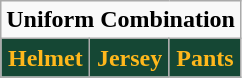<table class="wikitable"  style="display: inline-table;">
<tr>
<td align="center" Colspan="3"><strong>Uniform Combination</strong></td>
</tr>
<tr align="center">
<td style="background:#154734; color:#FFB81C"><strong>Helmet</strong></td>
<td style="background:#154734; color:#FFB81C"><strong>Jersey</strong></td>
<td style="background:#154734; color:#FFB81C"><strong>Pants</strong></td>
</tr>
</table>
